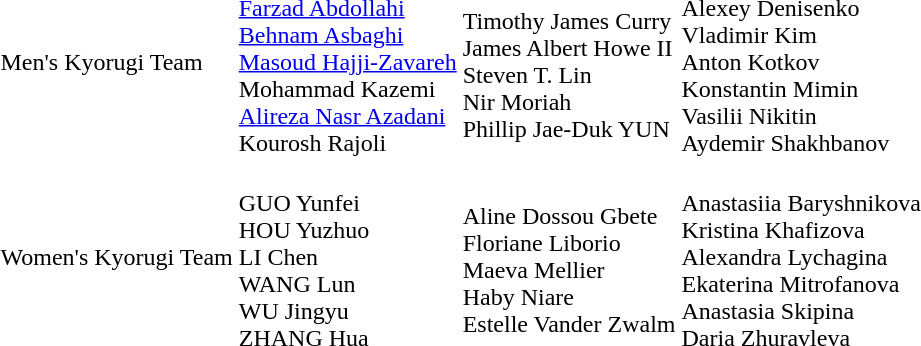<table>
<tr>
<td>Men's Kyorugi Team</td>
<td><br><a href='#'>Farzad Abdollahi</a><br><a href='#'>Behnam Asbaghi</a><br><a href='#'>Masoud Hajji-Zavareh</a><br>Mohammad Kazemi<br><a href='#'>Alireza Nasr Azadani</a><br>Kourosh Rajoli</td>
<td><br>Timothy James Curry<br>James Albert Howe II<br>Steven T. Lin<br>Nir Moriah<br>Phillip Jae-Duk YUN</td>
<td><br>Alexey Denisenko<br>Vladimir Kim<br>Anton Kotkov<br>Konstantin Mimin<br>Vasilii Nikitin<br>Aydemir Shakhbanov</td>
</tr>
<tr>
<td>Women's Kyorugi Team</td>
<td><br>GUO Yunfei<br>HOU Yuzhuo<br>LI Chen<br>WANG Lun<br>WU Jingyu<br>ZHANG Hua</td>
<td><br>Aline Dossou Gbete<br>Floriane Liborio<br>Maeva Mellier<br>Haby Niare<br>Estelle Vander Zwalm</td>
<td><br>Anastasiia Baryshnikova<br>Kristina Khafizova<br>Alexandra Lychagina<br>Ekaterina Mitrofanova<br>Anastasia Skipina<br>Daria Zhuravleva</td>
</tr>
</table>
